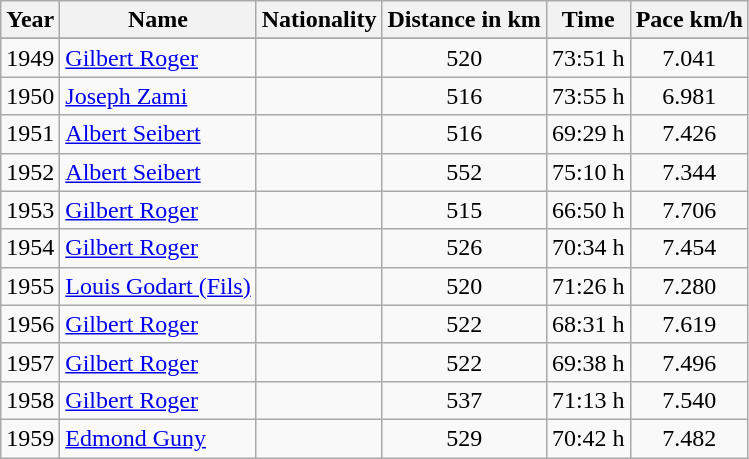<table class="wikitable sortable" BORDER="1" CELLSPACING="0">
<tr ---->
<th>Year</th>
<th>Name</th>
<th>Nationality</th>
<th>Distance in km</th>
<th>Time</th>
<th>Pace km/h</th>
</tr>
<tr ---->
</tr>
<tr>
<td>1949</td>
<td><a href='#'>Gilbert Roger</a></td>
<td></td>
<td style="text-align: center;">520</td>
<td>73:51 h</td>
<td style="text-align: center;">7.041</td>
</tr>
<tr>
<td>1950</td>
<td><a href='#'>Joseph Zami</a></td>
<td></td>
<td style="text-align: center;">516</td>
<td>73:55 h</td>
<td style="text-align: center;">6.981</td>
</tr>
<tr>
<td>1951</td>
<td><a href='#'>Albert Seibert</a></td>
<td></td>
<td style="text-align: center;">516</td>
<td>69:29 h</td>
<td style="text-align: center;">7.426</td>
</tr>
<tr>
<td>1952</td>
<td><a href='#'>Albert Seibert</a></td>
<td></td>
<td style="text-align: center;">552</td>
<td>75:10 h</td>
<td style="text-align: center;">7.344</td>
</tr>
<tr>
<td>1953</td>
<td><a href='#'>Gilbert Roger</a></td>
<td></td>
<td style="text-align: center;">515</td>
<td>66:50 h</td>
<td style="text-align: center;">7.706</td>
</tr>
<tr>
<td>1954</td>
<td><a href='#'>Gilbert Roger</a></td>
<td></td>
<td style="text-align: center;">526</td>
<td>70:34 h</td>
<td style="text-align: center;">7.454</td>
</tr>
<tr>
<td>1955</td>
<td><a href='#'>Louis Godart (Fils)</a></td>
<td></td>
<td style="text-align: center;">520</td>
<td>71:26 h</td>
<td style="text-align: center;">7.280</td>
</tr>
<tr>
<td>1956</td>
<td><a href='#'>Gilbert Roger</a></td>
<td></td>
<td style="text-align: center;">522</td>
<td>68:31 h</td>
<td style="text-align: center;">7.619</td>
</tr>
<tr>
<td>1957</td>
<td><a href='#'>Gilbert Roger</a></td>
<td></td>
<td style="text-align: center;">522</td>
<td>69:38 h</td>
<td style="text-align: center;">7.496</td>
</tr>
<tr>
<td>1958</td>
<td><a href='#'>Gilbert Roger</a></td>
<td></td>
<td style="text-align: center;">537</td>
<td>71:13 h</td>
<td style="text-align: center;">7.540</td>
</tr>
<tr>
<td>1959</td>
<td><a href='#'>Edmond Guny</a></td>
<td></td>
<td style="text-align: center;">529</td>
<td>70:42 h</td>
<td style="text-align: center;">7.482</td>
</tr>
</table>
